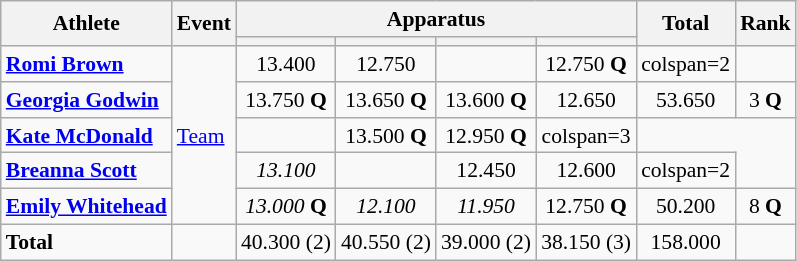<table class=wikitable style=font-size:90%;text-align:center>
<tr>
<th rowspan=2>Athlete</th>
<th rowspan=2>Event</th>
<th colspan=4>Apparatus</th>
<th rowspan=2>Total</th>
<th rowspan=2>Rank</th>
</tr>
<tr style=font-size:95%>
<th></th>
<th></th>
<th></th>
<th></th>
</tr>
<tr>
<td align=left><strong><a href='#'>Romi Brown</a></strong></td>
<td align=left rowspan=5><a href='#'>Team</a></td>
<td>13.400</td>
<td>12.750</td>
<td></td>
<td>12.750 <strong>Q</strong></td>
<td>colspan=2 </td>
</tr>
<tr>
<td align=left><strong><a href='#'>Georgia Godwin</a></strong></td>
<td>13.750 <strong>Q</strong></td>
<td>13.650 <strong>Q</strong></td>
<td>13.600 <strong>Q</strong></td>
<td>12.650</td>
<td>53.650</td>
<td>3 <strong>Q</strong></td>
</tr>
<tr>
<td align=left><strong><a href='#'>Kate McDonald</a></strong></td>
<td></td>
<td>13.500 <strong>Q</strong></td>
<td>12.950 <strong>Q</strong></td>
<td>colspan=3 </td>
</tr>
<tr>
<td align=left><strong><a href='#'>Breanna Scott</a></strong></td>
<td><em>13.100</em></td>
<td></td>
<td>12.450</td>
<td>12.600</td>
<td>colspan=2 </td>
</tr>
<tr>
<td align=left><strong><a href='#'>Emily Whitehead</a></strong></td>
<td><em>13.000</em> <strong>Q</strong></td>
<td><em>12.100</em></td>
<td><em>11.950</em></td>
<td>12.750 <strong>Q</strong></td>
<td>50.200</td>
<td>8 <strong>Q</strong></td>
</tr>
<tr>
<td align=left><strong>Total</strong></td>
<td></td>
<td>40.300 (2)</td>
<td>40.550 (2)</td>
<td>39.000 (2)</td>
<td>38.150 (3)</td>
<td>158.000</td>
<td></td>
</tr>
</table>
